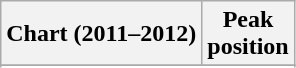<table class="wikitable sortable">
<tr>
<th>Chart (2011–2012)</th>
<th>Peak<br>position</th>
</tr>
<tr>
</tr>
<tr>
</tr>
<tr>
</tr>
<tr>
</tr>
<tr>
</tr>
<tr>
</tr>
<tr>
</tr>
</table>
